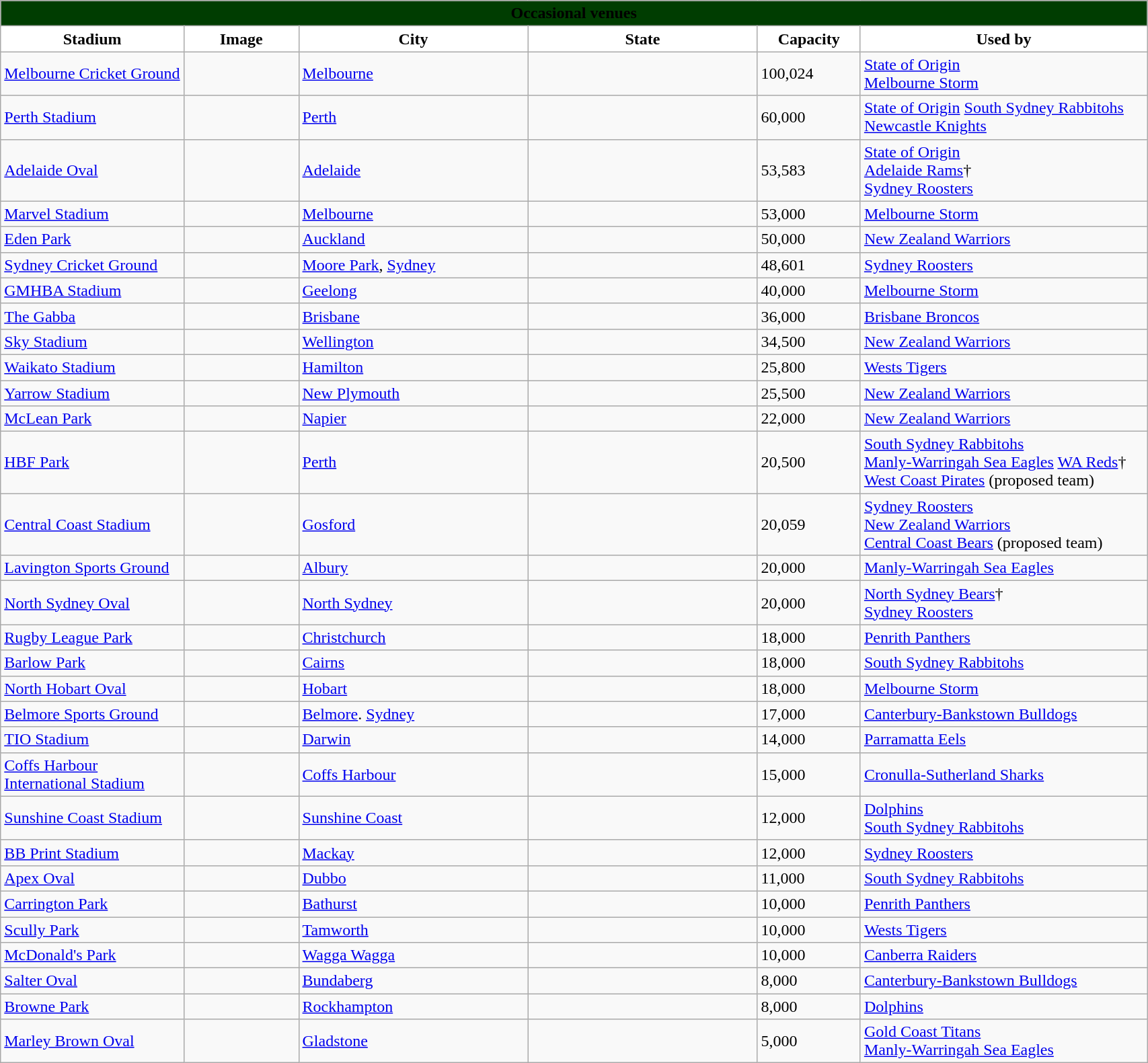<table class="wikitable" style="width: 90%">
<tr>
<td colspan="7" style="background:#003d01; text-align:center;"><strong><span>Occasional venues</span></strong></td>
</tr>
<tr>
<th style="background:white; width:16%">Stadium</th>
<th style="background:white; width:10%">Image</th>
<th style="background:white; width:20%">City</th>
<th style="background:white; width:20%">State</th>
<th style="background:white; width:9%">Capacity</th>
<th style="background:white; width:25%">Used by</th>
</tr>
<tr>
<td><a href='#'>Melbourne Cricket Ground</a></td>
<td></td>
<td><a href='#'>Melbourne</a></td>
<td></td>
<td>100,024</td>
<td><a href='#'>State of Origin</a><br> <a href='#'>Melbourne Storm</a></td>
</tr>
<tr>
<td><a href='#'>Perth Stadium</a></td>
<td></td>
<td><a href='#'>Perth</a></td>
<td></td>
<td>60,000</td>
<td><a href='#'>State of Origin</a> <a href='#'>South Sydney Rabbitohs</a><br> <a href='#'>Newcastle Knights</a></td>
</tr>
<tr>
<td><a href='#'>Adelaide Oval</a></td>
<td></td>
<td><a href='#'>Adelaide</a></td>
<td></td>
<td>53,583</td>
<td><a href='#'>State of Origin</a><br> <a href='#'>Adelaide Rams</a>†<br> <a href='#'>Sydney Roosters</a></td>
</tr>
<tr>
<td><a href='#'>Marvel Stadium</a></td>
<td></td>
<td><a href='#'>Melbourne</a></td>
<td></td>
<td>53,000</td>
<td> <a href='#'>Melbourne Storm</a></td>
</tr>
<tr>
<td><a href='#'>Eden Park</a></td>
<td></td>
<td><a href='#'>Auckland</a></td>
<td></td>
<td>50,000</td>
<td> <a href='#'>New Zealand Warriors</a></td>
</tr>
<tr>
<td><a href='#'>Sydney Cricket Ground</a></td>
<td></td>
<td><a href='#'>Moore Park</a>, <a href='#'>Sydney</a></td>
<td></td>
<td>48,601</td>
<td> <a href='#'>Sydney Roosters</a></td>
</tr>
<tr>
<td><a href='#'>GMHBA Stadium</a></td>
<td></td>
<td><a href='#'>Geelong</a></td>
<td></td>
<td>40,000</td>
<td> <a href='#'>Melbourne Storm</a></td>
</tr>
<tr>
<td><a href='#'>The Gabba</a></td>
<td></td>
<td><a href='#'>Brisbane</a></td>
<td></td>
<td>36,000</td>
<td> <a href='#'>Brisbane Broncos</a></td>
</tr>
<tr>
<td><a href='#'>Sky Stadium</a></td>
<td></td>
<td><a href='#'>Wellington</a></td>
<td></td>
<td>34,500</td>
<td> <a href='#'>New Zealand Warriors</a></td>
</tr>
<tr>
<td><a href='#'>Waikato Stadium</a></td>
<td></td>
<td><a href='#'>Hamilton</a></td>
<td></td>
<td>25,800</td>
<td> <a href='#'>Wests Tigers</a></td>
</tr>
<tr>
<td><a href='#'>Yarrow Stadium</a></td>
<td></td>
<td><a href='#'>New Plymouth</a></td>
<td></td>
<td>25,500</td>
<td> <a href='#'>New Zealand Warriors</a></td>
</tr>
<tr>
<td><a href='#'>McLean Park</a></td>
<td></td>
<td><a href='#'>Napier</a></td>
<td></td>
<td>22,000</td>
<td> <a href='#'>New Zealand Warriors</a></td>
</tr>
<tr>
<td><a href='#'>HBF Park</a></td>
<td></td>
<td><a href='#'>Perth</a></td>
<td></td>
<td>20,500</td>
<td> <a href='#'>South Sydney Rabbitohs</a><br> <a href='#'>Manly-Warringah Sea Eagles</a> 
 <a href='#'>WA Reds</a>†<br> <a href='#'>West Coast Pirates</a> (proposed team)</td>
</tr>
<tr>
<td><a href='#'>Central Coast Stadium</a></td>
<td></td>
<td><a href='#'>Gosford</a></td>
<td></td>
<td>20,059</td>
<td> <a href='#'>Sydney Roosters</a><br> <a href='#'>New Zealand Warriors</a><br> <a href='#'>Central Coast Bears</a> (proposed team)</td>
</tr>
<tr>
<td><a href='#'>Lavington Sports Ground</a></td>
<td></td>
<td><a href='#'>Albury</a></td>
<td></td>
<td>20,000</td>
<td> <a href='#'>Manly-Warringah Sea Eagles</a></td>
</tr>
<tr>
<td><a href='#'>North Sydney Oval</a></td>
<td></td>
<td><a href='#'>North Sydney</a></td>
<td></td>
<td>20,000</td>
<td> <a href='#'>North Sydney Bears</a>†<br> <a href='#'>Sydney Roosters</a></td>
</tr>
<tr>
<td><a href='#'>Rugby League Park</a></td>
<td></td>
<td><a href='#'>Christchurch</a></td>
<td></td>
<td>18,000</td>
<td> <a href='#'>Penrith Panthers</a></td>
</tr>
<tr>
<td><a href='#'>Barlow Park</a></td>
<td></td>
<td><a href='#'>Cairns</a></td>
<td></td>
<td>18,000</td>
<td> <a href='#'>South Sydney Rabbitohs</a></td>
</tr>
<tr>
<td><a href='#'>North Hobart Oval</a></td>
<td></td>
<td><a href='#'>Hobart</a></td>
<td></td>
<td>18,000</td>
<td> <a href='#'>Melbourne Storm</a></td>
</tr>
<tr>
<td><a href='#'>Belmore Sports Ground</a></td>
<td></td>
<td><a href='#'>Belmore</a>. <a href='#'>Sydney</a></td>
<td></td>
<td>17,000</td>
<td> <a href='#'>Canterbury-Bankstown Bulldogs</a></td>
</tr>
<tr>
<td><a href='#'>TIO Stadium</a></td>
<td></td>
<td><a href='#'>Darwin</a></td>
<td></td>
<td>14,000</td>
<td> <a href='#'>Parramatta Eels</a></td>
</tr>
<tr>
<td><a href='#'>Coffs Harbour International Stadium</a></td>
<td></td>
<td><a href='#'>Coffs Harbour</a></td>
<td></td>
<td>15,000</td>
<td> <a href='#'>Cronulla-Sutherland Sharks</a></td>
</tr>
<tr>
<td><a href='#'>Sunshine Coast Stadium</a></td>
<td></td>
<td><a href='#'>Sunshine Coast</a></td>
<td></td>
<td>12,000</td>
<td> <a href='#'>Dolphins</a><br> <a href='#'>South Sydney Rabbitohs</a></td>
</tr>
<tr>
<td><a href='#'>BB Print Stadium</a></td>
<td></td>
<td><a href='#'>Mackay</a></td>
<td></td>
<td>12,000</td>
<td> <a href='#'>Sydney Roosters</a></td>
</tr>
<tr>
<td><a href='#'>Apex Oval</a></td>
<td></td>
<td><a href='#'>Dubbo</a></td>
<td></td>
<td>11,000</td>
<td> <a href='#'>South Sydney Rabbitohs</a></td>
</tr>
<tr>
<td><a href='#'>Carrington Park</a></td>
<td></td>
<td><a href='#'>Bathurst</a></td>
<td></td>
<td>10,000</td>
<td> <a href='#'>Penrith Panthers</a></td>
</tr>
<tr>
<td><a href='#'>Scully Park</a></td>
<td></td>
<td><a href='#'>Tamworth</a></td>
<td></td>
<td>10,000</td>
<td> <a href='#'>Wests Tigers</a></td>
</tr>
<tr>
<td><a href='#'>McDonald's Park</a></td>
<td></td>
<td><a href='#'>Wagga Wagga</a></td>
<td></td>
<td>10,000</td>
<td> <a href='#'>Canberra Raiders</a></td>
</tr>
<tr>
<td><a href='#'>Salter Oval</a></td>
<td></td>
<td><a href='#'>Bundaberg</a></td>
<td></td>
<td>8,000</td>
<td> <a href='#'>Canterbury-Bankstown Bulldogs</a></td>
</tr>
<tr>
<td><a href='#'>Browne Park</a></td>
<td></td>
<td><a href='#'>Rockhampton</a></td>
<td></td>
<td>8,000</td>
<td> <a href='#'>Dolphins</a></td>
</tr>
<tr>
<td><a href='#'>Marley Brown Oval</a></td>
<td></td>
<td><a href='#'>Gladstone</a></td>
<td></td>
<td>5,000</td>
<td> <a href='#'>Gold Coast Titans</a><br> <a href='#'>Manly-Warringah Sea Eagles</a></td>
</tr>
</table>
